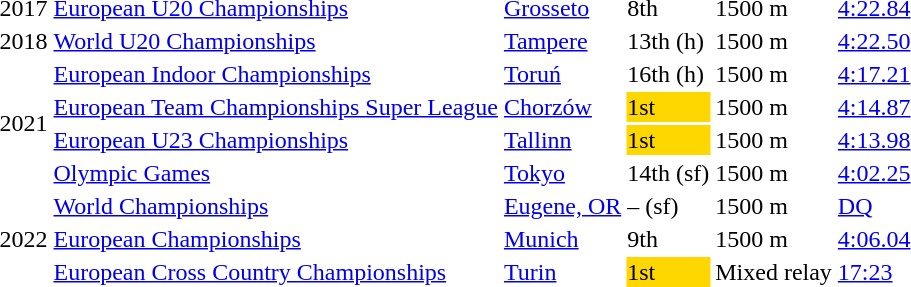<table>
<tr>
<td>2017</td>
<td><a href='#'>European U20 Championships</a></td>
<td align=left> <a href='#'>Grosseto</a></td>
<td>8th</td>
<td>1500 m</td>
<td><a href='#'>4:22.84</a></td>
</tr>
<tr>
<td>2018</td>
<td><a href='#'>World U20 Championships</a></td>
<td align=left> <a href='#'>Tampere</a></td>
<td>13th (h)</td>
<td>1500 m</td>
<td><a href='#'>4:22.50</a></td>
</tr>
<tr>
<td rowspan=4>2021</td>
<td><a href='#'>European Indoor Championships</a></td>
<td align=left> <a href='#'>Toruń</a></td>
<td>16th (h)</td>
<td>1500 m</td>
<td><a href='#'>4:17.21</a></td>
</tr>
<tr>
<td><a href='#'>European Team Championships Super League</a></td>
<td align=left> <a href='#'>Chorzów</a></td>
<td bgcolor=gold>1st</td>
<td>1500 m</td>
<td><a href='#'>4:14.87</a></td>
</tr>
<tr>
<td><a href='#'>European U23 Championships</a></td>
<td align=left> <a href='#'>Tallinn</a></td>
<td bgcolor=gold>1st</td>
<td>1500 m</td>
<td><a href='#'>4:13.98</a></td>
</tr>
<tr>
<td><a href='#'>Olympic Games</a></td>
<td align=left> <a href='#'>Tokyo</a></td>
<td>14th (sf)</td>
<td>1500 m</td>
<td><a href='#'>4:02.25</a> </td>
</tr>
<tr>
<td rowspan=3>2022</td>
<td><a href='#'>World Championships</a></td>
<td align=left> <a href='#'>Eugene, OR</a></td>
<td>– (sf)</td>
<td>1500 m</td>
<td><a href='#'>DQ</a></td>
</tr>
<tr>
<td><a href='#'>European Championships</a></td>
<td align=left> <a href='#'>Munich</a></td>
<td>9th</td>
<td>1500 m</td>
<td><a href='#'>4:06.04</a></td>
</tr>
<tr>
<td><a href='#'>European Cross Country Championships</a></td>
<td align=left> <a href='#'>Turin</a></td>
<td bgcolor=gold>1st</td>
<td>Mixed relay</td>
<td><a href='#'>17:23</a></td>
</tr>
</table>
